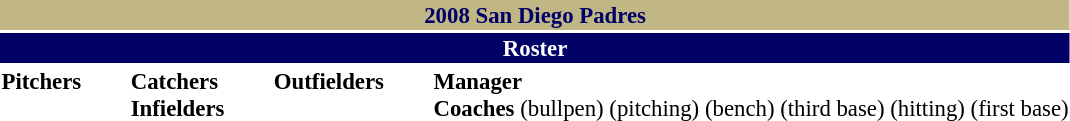<table class="toccolours" style="font-size: 95%;">
<tr>
<th colspan="10" style="background-color: #C1B784; color: #000066; text-align: center;">2008 San Diego Padres</th>
</tr>
<tr>
<td colspan="10" style="background-color: #000066; color: #FFFFFF; text-align: center;"><strong>Roster</strong></td>
</tr>
<tr>
<td valign="top"><strong>Pitchers</strong><br>






























</td>
<td width="25px"></td>
<td valign="top"><strong>Catchers</strong><br>




<strong>Infielders</strong>











</td>
<td width="25px"></td>
<td valign="top"><strong>Outfielders</strong><br>








</td>
<td width="25px"></td>
<td valign="top"><strong>Manager</strong><br>
<strong>Coaches</strong>
 (bullpen)
 (pitching)
 (bench)
 (third base)
 (hitting)
 (first base)</td>
</tr>
</table>
